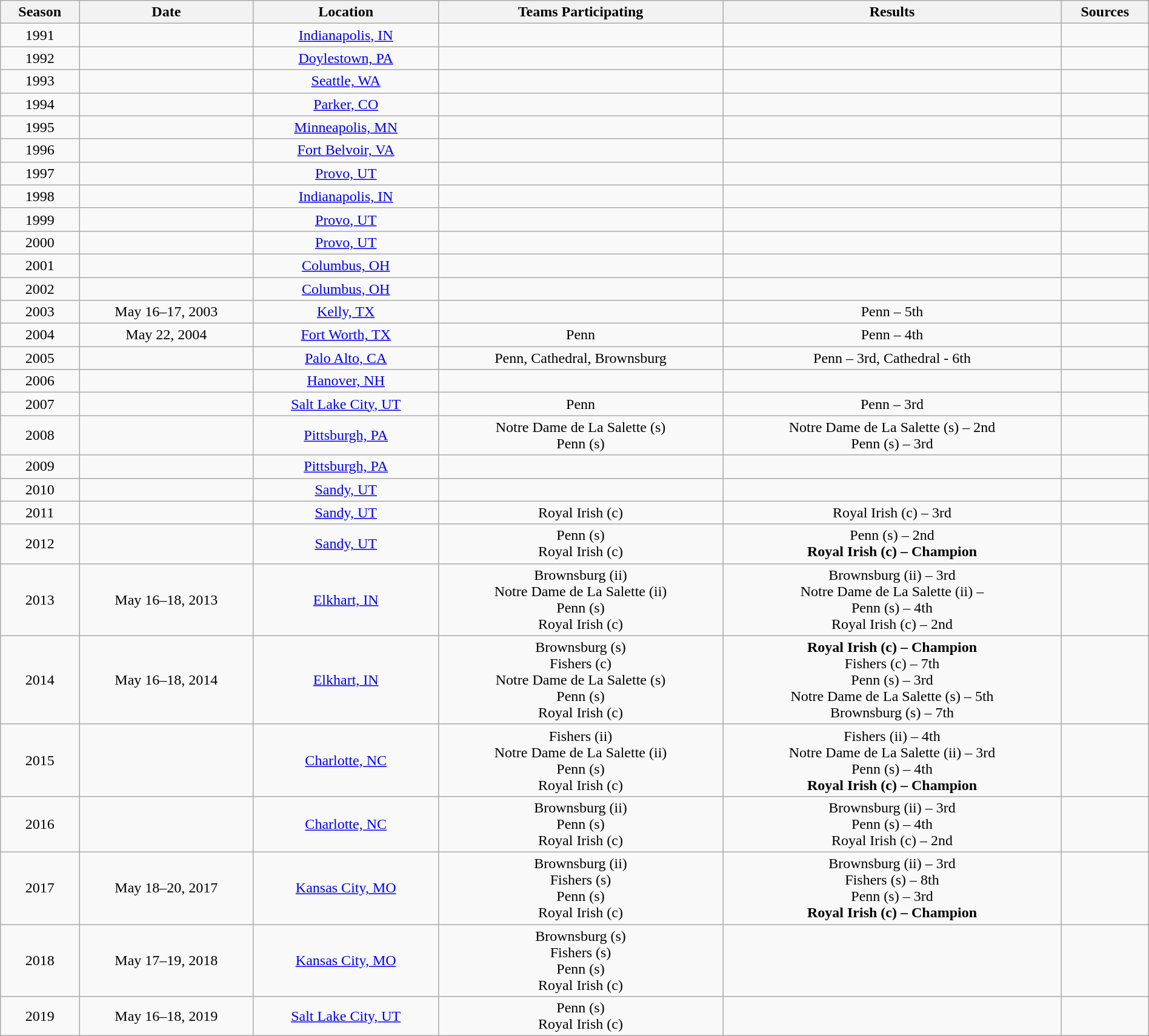<table class="wikitable" style="width:100%;">
<tr>
<th>Season</th>
<th>Date</th>
<th>Location</th>
<th>Teams Participating</th>
<th>Results</th>
<th>Sources</th>
</tr>
<tr>
<td align=center>1991</td>
<td align=center></td>
<td align=center><a href='#'>Indianapolis, IN</a></td>
<td align=center></td>
<td align=center></td>
<td align=center></td>
</tr>
<tr>
<td align=center>1992</td>
<td align=center></td>
<td align=center><a href='#'>Doylestown, PA</a></td>
<td align=center></td>
<td align=center></td>
</tr>
<tr>
<td align=center>1993</td>
<td align=center></td>
<td align=center><a href='#'>Seattle, WA</a></td>
<td align=center></td>
<td align=center></td>
<td align=center></td>
</tr>
<tr>
<td align=center>1994</td>
<td align=center></td>
<td align=center><a href='#'>Parker, CO</a></td>
<td align=center></td>
<td align=center></td>
<td align=center></td>
</tr>
<tr>
<td align=center>1995</td>
<td align=center></td>
<td align=center><a href='#'>Minneapolis, MN</a></td>
<td align=center></td>
<td align=center></td>
<td align=center></td>
</tr>
<tr>
<td align=center>1996</td>
<td align=center></td>
<td align=center><a href='#'>Fort Belvoir, VA</a></td>
<td align=center></td>
<td align=center></td>
<td align=center></td>
</tr>
<tr>
<td align=center>1997</td>
<td align=center></td>
<td align=center><a href='#'>Provo, UT</a></td>
<td align=center></td>
<td align=center></td>
<td align=center></td>
</tr>
<tr>
<td align=center>1998</td>
<td align=center></td>
<td align=center><a href='#'>Indianapolis, IN</a></td>
<td align=center></td>
<td align=center></td>
<td align=center></td>
</tr>
<tr>
<td align=center>1999</td>
<td align=center></td>
<td align=center><a href='#'>Provo, UT</a></td>
<td align=center></td>
<td align=center></td>
<td align=center></td>
</tr>
<tr>
<td align=center>2000</td>
<td align=center></td>
<td align=center><a href='#'>Provo, UT</a></td>
<td align=center></td>
<td align=center></td>
<td align=center></td>
</tr>
<tr>
<td align=center>2001</td>
<td align=center></td>
<td align=center><a href='#'>Columbus, OH</a></td>
<td align=center></td>
<td align=center></td>
<td align=center></td>
</tr>
<tr>
<td align=center>2002</td>
<td align=center></td>
<td align=center><a href='#'>Columbus, OH</a></td>
<td align=center></td>
<td align=center></td>
<td align=center></td>
</tr>
<tr>
<td align=center>2003</td>
<td align=center>May 16–17, 2003</td>
<td align=center><a href='#'>Kelly, TX</a></td>
<td align=center></td>
<td align=center>Penn – 5th</td>
<td align=center></td>
</tr>
<tr>
<td align=center>2004</td>
<td align=center>May 22, 2004</td>
<td align=center><a href='#'>Fort Worth, TX</a></td>
<td align=center>Penn</td>
<td align=center>Penn – 4th</td>
<td align=center></td>
</tr>
<tr>
<td align=center>2005</td>
<td align=center></td>
<td align=center><a href='#'>Palo Alto, CA</a></td>
<td align=center>Penn, Cathedral, Brownsburg</td>
<td align=center>Penn – 3rd, Cathedral - 6th</td>
<td align=center></td>
</tr>
<tr>
<td align=center>2006</td>
<td align=center></td>
<td align=center><a href='#'>Hanover, NH</a></td>
<td align=center></td>
<td align=center></td>
<td align=center></td>
</tr>
<tr>
<td align=center>2007</td>
<td align=center></td>
<td align=center><a href='#'>Salt Lake City, UT</a></td>
<td align=center>Penn</td>
<td align=center>Penn – 3rd</td>
<td align=center></td>
</tr>
<tr>
<td align=center>2008</td>
<td align=center></td>
<td align=center><a href='#'>Pittsburgh, PA</a></td>
<td align=center>Notre Dame de La Salette (s)<br>Penn (s)</td>
<td align=center>Notre Dame de La Salette (s) – 2nd<br>Penn (s) – 3rd</td>
<td align=center></td>
</tr>
<tr>
<td align=center>2009</td>
<td align=center></td>
<td align=center><a href='#'>Pittsburgh, PA</a></td>
<td align=center></td>
<td align=center></td>
<td align=center></td>
</tr>
<tr>
<td align=center>2010</td>
<td align=center></td>
<td align=center><a href='#'>Sandy, UT</a></td>
<td align=center></td>
<td align=center></td>
<td align=center></td>
</tr>
<tr>
<td align=center>2011</td>
<td align=center></td>
<td align=center><a href='#'>Sandy, UT</a></td>
<td align=center>Royal Irish (c)</td>
<td align=center>Royal Irish (c) – 3rd</td>
<td align=center></td>
</tr>
<tr>
<td align=center>2012</td>
<td align=center></td>
<td align=center><a href='#'>Sandy, UT</a></td>
<td align=center>Penn (s)<br>Royal Irish (c)</td>
<td align=center>Penn (s) – 2nd<br><strong>Royal Irish (c) – Champion</strong></td>
<td align=center></td>
</tr>
<tr>
<td align=center>2013</td>
<td align=center>May 16–18, 2013</td>
<td align=center><a href='#'>Elkhart, IN</a></td>
<td align=center>Brownsburg (ii)<br>Notre Dame de La Salette (ii)<br>Penn (s)<br>Royal Irish (c)</td>
<td align=center>Brownsburg (ii) – 3rd<br>Notre Dame de La Salette (ii) – <br>Penn (s) – 4th<br>Royal Irish (c) – 2nd</td>
<td align=center></td>
</tr>
<tr>
<td align=center>2014</td>
<td align=center>May 16–18, 2014</td>
<td align=center><a href='#'>Elkhart, IN</a></td>
<td align=center>Brownsburg (s)<br>Fishers (c)<br>Notre Dame de La Salette (s)<br>Penn (s)<br>Royal Irish (c)</td>
<td align=center><strong>Royal Irish (c) – Champion</strong><br>Fishers (c) – 7th<br>Penn (s) – 3rd<br>Notre Dame de La Salette (s) – 5th<br>Brownsburg (s) – 7th</td>
<td align=center></td>
</tr>
<tr>
<td align=center>2015</td>
<td align=center></td>
<td align=center><a href='#'>Charlotte, NC</a></td>
<td align=center>Fishers (ii)<br>Notre Dame de La Salette (ii)<br>Penn (s)<br>Royal Irish (c)</td>
<td align=center>Fishers (ii) – 4th<br>Notre Dame de La Salette (ii) – 3rd<br>Penn (s) – 4th<br><strong>Royal Irish (c) – Champion</strong></td>
<td align=center></td>
</tr>
<tr>
<td align=center>2016</td>
<td align=center></td>
<td align=center><a href='#'>Charlotte, NC</a></td>
<td align=center>Brownsburg (ii)<br>Penn (s)<br> Royal Irish (c)</td>
<td align=center>Brownsburg (ii) – 3rd<br>Penn (s) – 4th<br>Royal Irish (c) – 2nd</td>
<td align=center></td>
</tr>
<tr>
<td align=center>2017</td>
<td align=center>May 18–20, 2017</td>
<td align=center><a href='#'>Kansas City, MO</a></td>
<td align=center>Brownsburg (ii)<br>Fishers (s)<br>Penn (s)<br>Royal Irish (c)</td>
<td align=center>Brownsburg (ii) – 3rd<br>Fishers (s) – 8th<br>Penn (s) – 3rd<br><strong>Royal Irish (c) – Champion</strong></td>
<td align=center></td>
</tr>
<tr>
<td align=center>2018</td>
<td align=center>May 17–19, 2018</td>
<td align=center><a href='#'>Kansas City, MO</a></td>
<td align=center>Brownsburg (s)<br>Fishers (s)<br>Penn (s)<br> Royal Irish (c)</td>
<td align=center></td>
<td align=center></td>
</tr>
<tr>
<td align=center>2019</td>
<td align=center>May 16–18, 2019</td>
<td align=center><a href='#'>Salt Lake City, UT</a></td>
<td align=center>Penn (s)<br> Royal Irish (c)</td>
<td align=center></td>
<td align=center></td>
</tr>
</table>
